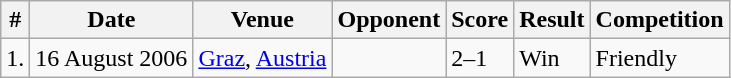<table class="wikitable">
<tr>
<th>#</th>
<th>Date</th>
<th>Venue</th>
<th>Opponent</th>
<th>Score</th>
<th>Result</th>
<th>Competition</th>
</tr>
<tr>
<td>1.</td>
<td>16 August 2006</td>
<td><a href='#'>Graz</a>, <a href='#'>Austria</a></td>
<td></td>
<td>2–1</td>
<td>Win</td>
<td>Friendly</td>
</tr>
</table>
